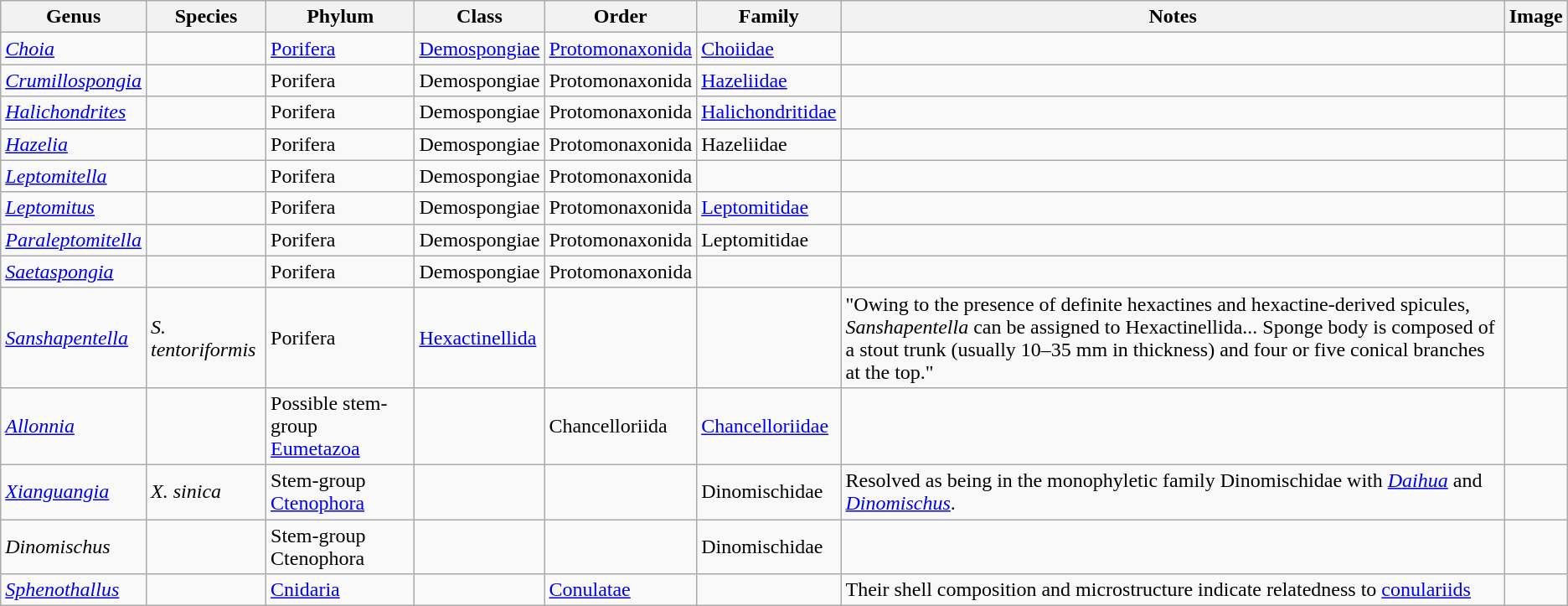<table class="wikitable">
<tr>
<th>Genus</th>
<th>Species</th>
<th>Phylum</th>
<th>Class</th>
<th>Order</th>
<th>Family</th>
<th>Notes</th>
<th>Image</th>
</tr>
<tr>
<td><em><a href='#'>Choia</a></em></td>
<td></td>
<td><a href='#'>Porifera</a></td>
<td><a href='#'>Demospongiae</a></td>
<td><a href='#'>Protomonaxonida</a></td>
<td><a href='#'>Choiidae</a></td>
<td></td>
<td></td>
</tr>
<tr>
<td><em><a href='#'>Crumillospongia</a></em></td>
<td></td>
<td>Porifera</td>
<td>Demospongiae</td>
<td>Protomonaxonida</td>
<td><a href='#'>Hazeliidae</a></td>
<td></td>
<td></td>
</tr>
<tr>
<td><em><a href='#'>Halichondrites</a></em></td>
<td></td>
<td>Porifera</td>
<td>Demospongiae</td>
<td>Protomonaxonida</td>
<td><a href='#'>Halichondritidae</a></td>
<td></td>
<td></td>
</tr>
<tr>
<td><em><a href='#'>Hazelia</a></em></td>
<td></td>
<td>Porifera</td>
<td>Demospongiae</td>
<td>Protomonaxonida</td>
<td>Hazeliidae</td>
<td></td>
<td></td>
</tr>
<tr>
<td><em><a href='#'>Leptomitella</a></em></td>
<td></td>
<td>Porifera</td>
<td>Demospongiae</td>
<td>Protomonaxonida</td>
<td></td>
<td></td>
<td></td>
</tr>
<tr>
<td><em><a href='#'>Leptomitus</a></em></td>
<td></td>
<td>Porifera</td>
<td>Demospongiae</td>
<td>Protomonaxonida</td>
<td><a href='#'>Leptomitidae</a></td>
<td></td>
<td></td>
</tr>
<tr>
<td><em><a href='#'>Paraleptomitella</a></em></td>
<td></td>
<td>Porifera</td>
<td>Demospongiae</td>
<td>Protomonaxonida</td>
<td>Leptomitidae</td>
<td></td>
<td></td>
</tr>
<tr>
<td><em><a href='#'>Saetaspongia</a></em></td>
<td></td>
<td>Porifera</td>
<td>Demospongiae</td>
<td>Protomonaxonida</td>
<td></td>
<td></td>
<td></td>
</tr>
<tr>
<td><em><a href='#'>Sanshapentella</a></em></td>
<td><em>S. tentoriformis</em></td>
<td>Porifera</td>
<td><a href='#'>Hexactinellida</a></td>
<td></td>
<td></td>
<td>"Owing to the presence of definite hexactines and hexactine-derived spicules, <em>Sanshapentella</em> can be assigned to Hexactinellida... Sponge body is composed of a stout trunk (usually 10–35 mm in thickness) and four or five conical branches at the top."</td>
<td></td>
</tr>
<tr>
<td><em><a href='#'>Allonnia</a></em></td>
<td></td>
<td>Possible stem-group <a href='#'>Eumetazoa</a></td>
<td></td>
<td>Chancelloriida</td>
<td><a href='#'>Chancelloriidae</a></td>
<td></td>
<td></td>
</tr>
<tr>
<td><em><a href='#'>Xianguangia</a></em></td>
<td><em>X. sinica</em></td>
<td>Stem-group <a href='#'>Ctenophora</a></td>
<td></td>
<td></td>
<td>Dinomischidae</td>
<td>Resolved as being in the monophyletic family Dinomischidae with <em><a href='#'>Daihua</a></em> and <em><a href='#'>Dinomischus</a></em>.</td>
<td></td>
</tr>
<tr>
<td><em>Dinomischus</em></td>
<td></td>
<td>Stem-group Ctenophora</td>
<td></td>
<td></td>
<td>Dinomischidae</td>
<td></td>
<td></td>
</tr>
<tr>
<td><em><a href='#'>Sphenothallus</a></em></td>
<td></td>
<td><a href='#'>Cnidaria</a></td>
<td></td>
<td><a href='#'>Conulatae</a></td>
<td></td>
<td>Their shell composition and microstructure indicate relatedness to <a href='#'>conulariids</a></td>
<td></td>
</tr>
</table>
